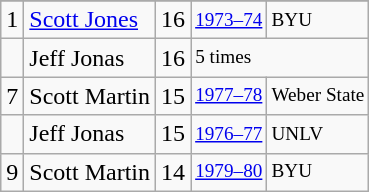<table class="wikitable">
<tr>
</tr>
<tr>
<td>1</td>
<td><a href='#'>Scott Jones</a></td>
<td>16</td>
<td style="font-size:80%;"><a href='#'>1973–74</a></td>
<td style="font-size:80%;">BYU</td>
</tr>
<tr>
<td></td>
<td>Jeff Jonas</td>
<td>16</td>
<td colspan="2" style="font-size:80%;">5 times</td>
</tr>
<tr>
<td>7</td>
<td>Scott Martin</td>
<td>15</td>
<td style="font-size:80%;"><a href='#'>1977–78</a></td>
<td style="font-size:80%;">Weber State</td>
</tr>
<tr>
<td></td>
<td>Jeff Jonas</td>
<td>15</td>
<td style="font-size:80%;"><a href='#'>1976–77</a></td>
<td style="font-size:80%;">UNLV</td>
</tr>
<tr>
<td>9</td>
<td>Scott Martin</td>
<td>14</td>
<td style="font-size:80%;"><a href='#'>1979–80</a></td>
<td style="font-size:80%;">BYU</td>
</tr>
</table>
